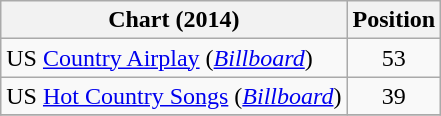<table class="wikitable sortable">
<tr>
<th scope="col">Chart (2014)</th>
<th scope="col">Position</th>
</tr>
<tr>
<td>US <a href='#'>Country Airplay</a> (<em><a href='#'>Billboard</a></em>)</td>
<td align="center">53</td>
</tr>
<tr>
<td>US <a href='#'>Hot Country Songs</a> (<em><a href='#'>Billboard</a></em>)</td>
<td align="center">39</td>
</tr>
<tr>
</tr>
</table>
